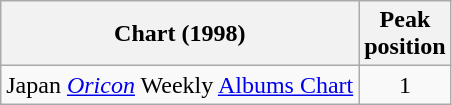<table class="wikitable sortable">
<tr>
<th>Chart (1998)</th>
<th>Peak<br>position</th>
</tr>
<tr>
<td>Japan <em><a href='#'>Oricon</a></em> Weekly <a href='#'>Albums Chart</a></td>
<td align="center">1</td>
</tr>
</table>
